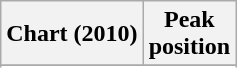<table class="wikitable sortable">
<tr>
<th>Chart (2010)</th>
<th>Peak<br>position</th>
</tr>
<tr>
</tr>
<tr>
</tr>
<tr>
</tr>
<tr>
</tr>
</table>
